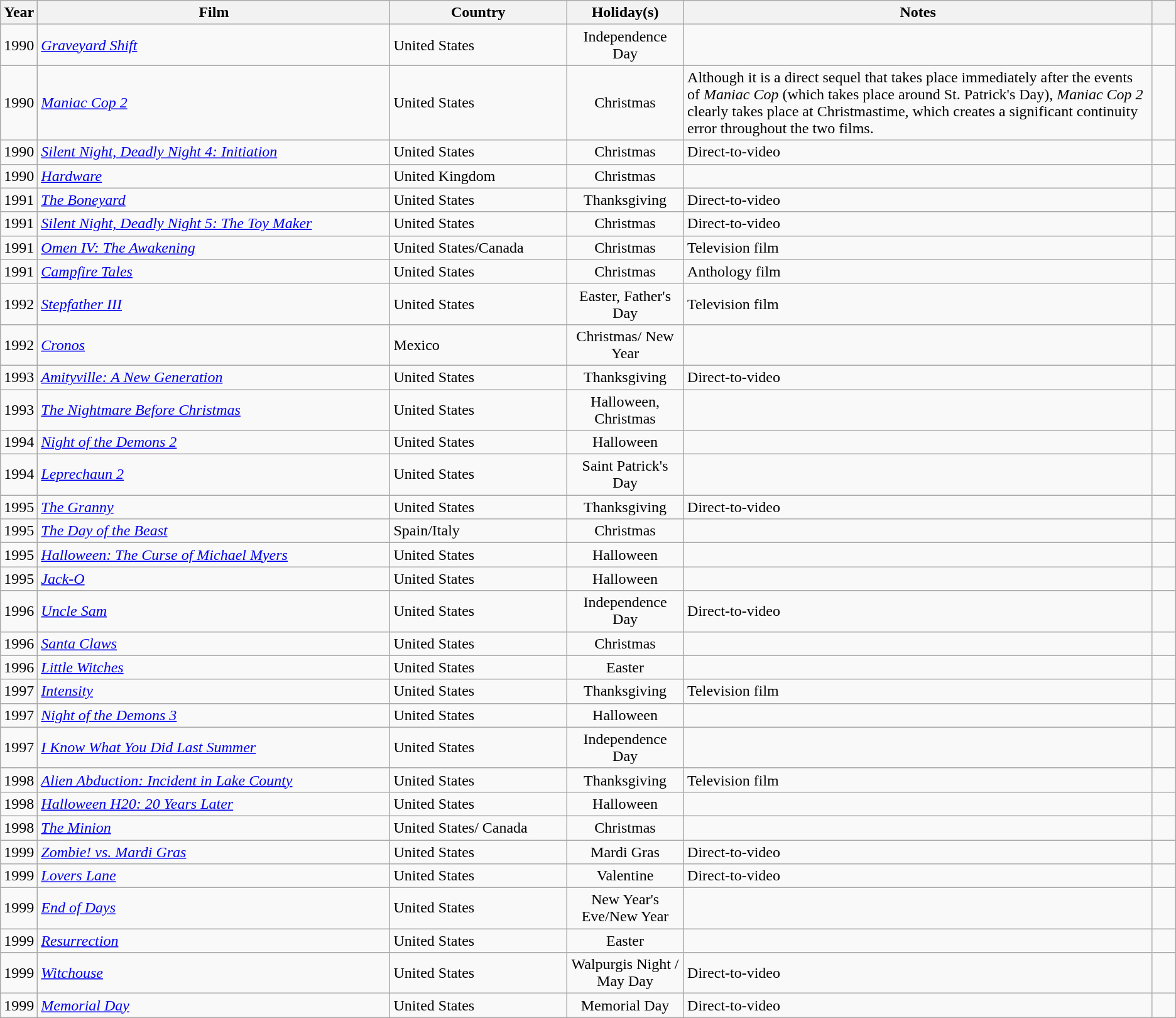<table class="wikitable plainrowheaders sortable">
<tr>
<th style=width:3%>Year</th>
<th style=width:30%>Film</th>
<th style=width:15%>Country</th>
<th style=width:10%>Holiday(s)</th>
<th>Notes</th>
<th style=width:2%></th>
</tr>
<tr>
<td>1990</td>
<td><em><a href='#'>Graveyard Shift</a></em></td>
<td>United States</td>
<td align=center>Independence Day</td>
<td></td>
<td align=center></td>
</tr>
<tr>
<td>1990</td>
<td><em><a href='#'>Maniac Cop 2</a></em></td>
<td>United States</td>
<td align=center>Christmas</td>
<td>Although it is a direct sequel that takes place immediately after the events of <em>Maniac Cop</em> (which takes place around St. Patrick's Day), <em>Maniac Cop 2</em> clearly takes place at Christmastime, which creates a significant continuity error throughout the two films.</td>
<td align=center></td>
</tr>
<tr>
<td>1990</td>
<td><em><a href='#'>Silent Night, Deadly Night 4: Initiation</a></em></td>
<td>United States</td>
<td align=center>Christmas</td>
<td>Direct-to-video</td>
<td align=center></td>
</tr>
<tr>
<td>1990</td>
<td><em><a href='#'>Hardware</a></em></td>
<td>United Kingdom</td>
<td align=center>Christmas</td>
<td></td>
<td align=center></td>
</tr>
<tr>
<td>1991</td>
<td><em><a href='#'>The Boneyard</a></em></td>
<td>United States</td>
<td align=center>Thanksgiving</td>
<td>Direct-to-video</td>
<td align=center></td>
</tr>
<tr>
<td>1991</td>
<td><em><a href='#'>Silent Night, Deadly Night 5: The Toy Maker</a></em></td>
<td>United States</td>
<td align=center>Christmas</td>
<td>Direct-to-video</td>
<td align=center></td>
</tr>
<tr>
<td>1991</td>
<td><em><a href='#'>Omen IV: The Awakening</a></em></td>
<td>United States/Canada</td>
<td align=center>Christmas</td>
<td>Television film</td>
<td align=center></td>
</tr>
<tr>
<td>1991</td>
<td><em><a href='#'>Campfire Tales</a></em></td>
<td>United States</td>
<td align=center>Christmas</td>
<td>Anthology film</td>
<td align=center></td>
</tr>
<tr>
<td>1992</td>
<td><em><a href='#'>Stepfather III</a></em></td>
<td>United States</td>
<td align=center>Easter, Father's Day</td>
<td>Television film</td>
<td align=center></td>
</tr>
<tr>
<td>1992</td>
<td><em><a href='#'>Cronos</a></em></td>
<td>Mexico</td>
<td align=center>Christmas/ New Year</td>
<td></td>
<td align=center></td>
</tr>
<tr>
<td>1993</td>
<td><em><a href='#'>Amityville: A New Generation</a></em></td>
<td>United States</td>
<td align=center>Thanksgiving</td>
<td>Direct-to-video</td>
<td align=center></td>
</tr>
<tr>
<td>1993</td>
<td><em><a href='#'>The Nightmare Before Christmas</a></em></td>
<td>United States</td>
<td align=center>Halloween, Christmas</td>
<td></td>
<td align=center></td>
</tr>
<tr>
<td>1994</td>
<td><em><a href='#'>Night of the Demons 2</a></em></td>
<td>United States</td>
<td align=center>Halloween</td>
<td></td>
<td align=center></td>
</tr>
<tr>
<td>1994</td>
<td><em><a href='#'>Leprechaun 2</a></em></td>
<td>United States</td>
<td align=center>Saint Patrick's Day</td>
<td></td>
<td align=center></td>
</tr>
<tr>
<td>1995</td>
<td><em><a href='#'>The Granny</a></em></td>
<td>United States</td>
<td align=center>Thanksgiving</td>
<td>Direct-to-video</td>
<td align=center></td>
</tr>
<tr>
<td>1995</td>
<td><em><a href='#'>The Day of the Beast</a></em></td>
<td>Spain/Italy</td>
<td align=center>Christmas</td>
<td></td>
<td align=center></td>
</tr>
<tr>
<td>1995</td>
<td><em><a href='#'>Halloween: The Curse of Michael Myers</a></em></td>
<td>United States</td>
<td align=center>Halloween</td>
<td></td>
<td align=center></td>
</tr>
<tr>
<td>1995</td>
<td><em><a href='#'>Jack-O</a></em></td>
<td>United States</td>
<td align=center>Halloween</td>
<td></td>
<td align=center></td>
</tr>
<tr>
<td>1996</td>
<td><em><a href='#'>Uncle Sam</a></em></td>
<td>United States</td>
<td align=center>Independence Day</td>
<td>Direct-to-video</td>
<td align=center></td>
</tr>
<tr>
<td>1996</td>
<td><em><a href='#'>Santa Claws</a></em></td>
<td>United States</td>
<td align=center>Christmas</td>
<td></td>
<td align=center></td>
</tr>
<tr>
<td>1996</td>
<td><em><a href='#'>Little Witches</a></em></td>
<td>United States</td>
<td align=center>Easter</td>
<td></td>
<td align=center></td>
</tr>
<tr>
<td>1997</td>
<td><em><a href='#'>Intensity</a></em></td>
<td>United States</td>
<td align=center>Thanksgiving</td>
<td>Television film</td>
<td align=center></td>
</tr>
<tr>
<td>1997</td>
<td><em><a href='#'>Night of the Demons 3</a></em></td>
<td>United States</td>
<td align=center>Halloween</td>
<td></td>
<td align=center></td>
</tr>
<tr>
<td>1997</td>
<td><em><a href='#'>I Know What You Did Last Summer</a></em></td>
<td>United States</td>
<td align=center>Independence Day</td>
<td></td>
<td align=center></td>
</tr>
<tr>
<td>1998</td>
<td><em><a href='#'>Alien Abduction: Incident in Lake County</a></em></td>
<td>United States</td>
<td align=center>Thanksgiving</td>
<td>Television film</td>
<td align=center></td>
</tr>
<tr>
<td>1998</td>
<td><em><a href='#'>Halloween H20: 20 Years Later</a></em></td>
<td>United States</td>
<td align=center>Halloween</td>
<td></td>
<td align=center></td>
</tr>
<tr>
<td>1998</td>
<td><em><a href='#'>The Minion</a></em></td>
<td>United States/ Canada</td>
<td align=center>Christmas</td>
<td></td>
<td align=center></td>
</tr>
<tr>
<td>1999</td>
<td><em><a href='#'>Zombie! vs. Mardi Gras</a></em></td>
<td>United States</td>
<td align=center>Mardi Gras</td>
<td>Direct-to-video</td>
<td align=center></td>
</tr>
<tr>
<td>1999</td>
<td><em><a href='#'>Lovers Lane</a></em></td>
<td>United States</td>
<td align=center>Valentine</td>
<td>Direct-to-video</td>
<td align=center></td>
</tr>
<tr>
<td>1999</td>
<td><em><a href='#'>End of Days</a></em></td>
<td>United States</td>
<td align=center>New Year's Eve/New Year</td>
<td></td>
<td align=center></td>
</tr>
<tr>
<td>1999</td>
<td><em><a href='#'>Resurrection</a></em></td>
<td>United States</td>
<td align=center>Easter</td>
<td></td>
<td align=center></td>
</tr>
<tr>
<td>1999</td>
<td><em><a href='#'>Witchouse</a></em></td>
<td>United States</td>
<td align=center>Walpurgis Night / May Day</td>
<td>Direct-to-video</td>
<td align=center></td>
</tr>
<tr>
<td>1999</td>
<td><em><a href='#'>Memorial Day</a></em></td>
<td>United States</td>
<td align=center>Memorial Day</td>
<td>Direct-to-video</td>
<td></td>
</tr>
</table>
